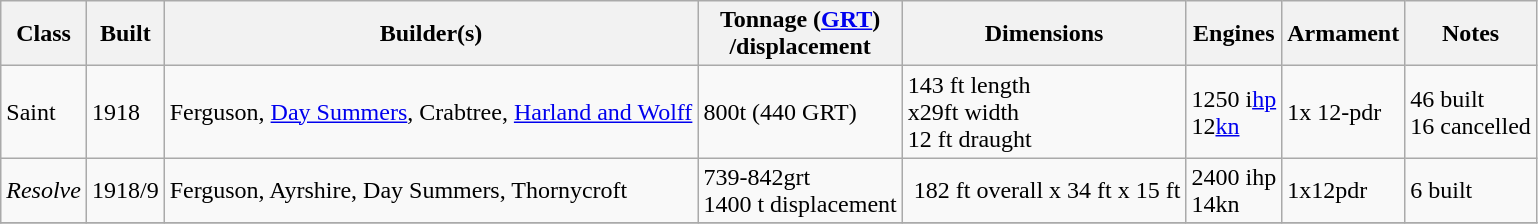<table class="wikitable sortable nowraplinks">
<tr>
<th>Class</th>
<th>Built</th>
<th>Builder(s)</th>
<th>Tonnage (<a href='#'>GRT</a>)<br>/displacement</th>
<th>Dimensions</th>
<th>Engines</th>
<th>Armament</th>
<th class="unsortable">Notes</th>
</tr>
<tr>
<td>Saint</td>
<td>1918</td>
<td>Ferguson, <a href='#'>Day Summers</a>, Crabtree, <a href='#'>Harland and Wolff</a></td>
<td>800t (440 GRT)</td>
<td>143 ft length<br>x29ft width<br>12 ft draught</td>
<td>1250 i<a href='#'>hp</a><br>12<a href='#'>kn</a></td>
<td>1x 12-pdr</td>
<td>46 built <br>16 cancelled</td>
</tr>
<tr>
<td><em>Resolve</em></td>
<td>1918/9</td>
<td>Ferguson, Ayrshire, Day Summers, Thornycroft</td>
<td>739-842grt<br>1400 t displacement</td>
<td> 182 ft overall x 34 ft x 15 ft</td>
<td>2400 ihp<br>14kn</td>
<td>1x12pdr</td>
<td>6 built</td>
</tr>
<tr>
</tr>
</table>
